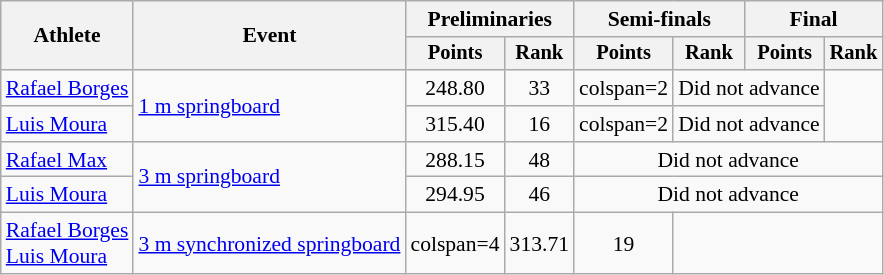<table class="wikitable" style="text-align:center; font-size:90%;">
<tr>
<th rowspan=2>Athlete</th>
<th rowspan=2>Event</th>
<th colspan=2>Preliminaries</th>
<th colspan=2>Semi-finals</th>
<th colspan=2>Final</th>
</tr>
<tr style="font-size:95%">
<th>Points</th>
<th>Rank</th>
<th>Points</th>
<th>Rank</th>
<th>Points</th>
<th>Rank</th>
</tr>
<tr>
<td align=left><a href='#'>Rafael Borges</a></td>
<td align=left rowspan=2><a href='#'>1 m springboard</a></td>
<td>248.80</td>
<td>33</td>
<td>colspan=2 </td>
<td colspan=2>Did not advance</td>
</tr>
<tr>
<td align=left><a href='#'>Luis Moura</a></td>
<td>315.40</td>
<td>16</td>
<td>colspan=2 </td>
<td colspan=2>Did not advance</td>
</tr>
<tr>
<td align=left><a href='#'>Rafael Max</a></td>
<td align=left rowspan=2><a href='#'>3 m springboard</a></td>
<td>288.15</td>
<td>48</td>
<td colspan=4>Did not advance</td>
</tr>
<tr>
<td align=left><a href='#'>Luis Moura</a></td>
<td>294.95</td>
<td>46</td>
<td colspan=4>Did not advance</td>
</tr>
<tr>
<td align=left><a href='#'>Rafael Borges</a><br> <a href='#'>Luis Moura</a></td>
<td align=left><a href='#'>3 m synchronized springboard</a></td>
<td>colspan=4 </td>
<td>313.71</td>
<td>19</td>
</tr>
</table>
